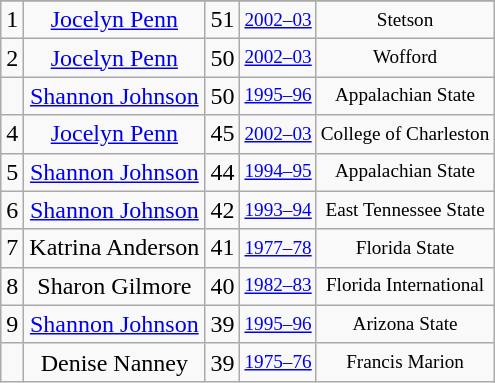<table class="wikitable sortable" style="text-align: center">
<tr>
</tr>
<tr>
<td>1</td>
<td><a href='#'>Jocelyn Penn</a></td>
<td>51</td>
<td style="font-size:80%;"><a href='#'>2002–03</a></td>
<td style="font-size:80%;">Stetson</td>
</tr>
<tr>
<td>2</td>
<td><a href='#'>Jocelyn Penn</a></td>
<td>50</td>
<td style="font-size:80%;"><a href='#'>2002–03</a></td>
<td style="font-size:80%;">Wofford</td>
</tr>
<tr>
<td></td>
<td><a href='#'>Shannon Johnson</a></td>
<td>50</td>
<td style="font-size:80%;"><a href='#'>1995–96</a></td>
<td style="font-size:80%;">Appalachian State</td>
</tr>
<tr>
<td>4</td>
<td><a href='#'>Jocelyn Penn</a></td>
<td>45</td>
<td style="font-size:80%;"><a href='#'>2002–03</a></td>
<td style="font-size:80%;">College of Charleston</td>
</tr>
<tr>
<td>5</td>
<td><a href='#'>Shannon Johnson</a></td>
<td>44</td>
<td style="font-size:80%;"><a href='#'>1994–95</a></td>
<td style="font-size:80%;">Appalachian State</td>
</tr>
<tr>
<td>6</td>
<td><a href='#'>Shannon Johnson</a></td>
<td>42</td>
<td style="font-size:80%;"><a href='#'>1993–94</a></td>
<td style="font-size:80%;">East Tennessee State</td>
</tr>
<tr>
<td>7</td>
<td>Katrina Anderson</td>
<td>41</td>
<td style="font-size:80%;"><a href='#'>1977–78</a></td>
<td style="font-size:80%;">Florida State</td>
</tr>
<tr>
<td>8</td>
<td>Sharon Gilmore</td>
<td>40</td>
<td style="font-size:80%;"><a href='#'>1982–83</a></td>
<td style="font-size:80%;">Florida International</td>
</tr>
<tr>
<td>9</td>
<td><a href='#'>Shannon Johnson</a></td>
<td>39</td>
<td style="font-size:80%;"><a href='#'>1995–96</a></td>
<td style="font-size:80%;">Arizona State</td>
</tr>
<tr>
<td></td>
<td>Denise Nanney</td>
<td>39</td>
<td style="font-size:80%;"><a href='#'>1975–76</a></td>
<td style="font-size:80%;">Francis Marion</td>
</tr>
</table>
